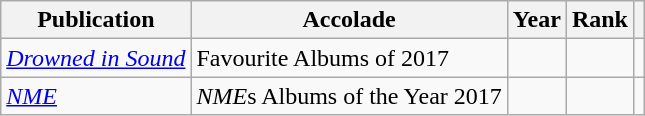<table class="sortable wikitable">
<tr>
<th>Publication</th>
<th>Accolade</th>
<th>Year</th>
<th>Rank</th>
<th class="unsortable"></th>
</tr>
<tr>
<td><em><a href='#'>Drowned in Sound</a></em></td>
<td>Favourite Albums of 2017</td>
<td></td>
<td></td>
<td></td>
</tr>
<tr>
<td><em><a href='#'>NME</a></em></td>
<td><em>NME</em>s Albums of the Year 2017</td>
<td></td>
<td></td>
<td></td>
</tr>
</table>
